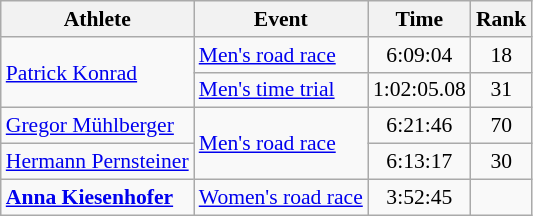<table class="wikitable" style="font-size:90%">
<tr>
<th>Athlete</th>
<th>Event</th>
<th>Time</th>
<th>Rank</th>
</tr>
<tr align=center>
<td align=left rowspan=2><a href='#'>Patrick Konrad</a></td>
<td align=left><a href='#'>Men's road race</a></td>
<td>6:09:04</td>
<td>18</td>
</tr>
<tr align=center>
<td align=left><a href='#'>Men's time trial</a></td>
<td>1:02:05.08</td>
<td>31</td>
</tr>
<tr align=center>
<td align=left><a href='#'>Gregor Mühlberger</a></td>
<td align=left rowspan=2><a href='#'>Men's road race</a></td>
<td>6:21:46</td>
<td>70</td>
</tr>
<tr align=center>
<td align=left><a href='#'>Hermann Pernsteiner</a></td>
<td>6:13:17</td>
<td>30</td>
</tr>
<tr align=center>
<td align=left><strong><a href='#'>Anna Kiesenhofer</a></strong></td>
<td align=left><a href='#'>Women's road race</a></td>
<td>3:52:45</td>
<td></td>
</tr>
</table>
